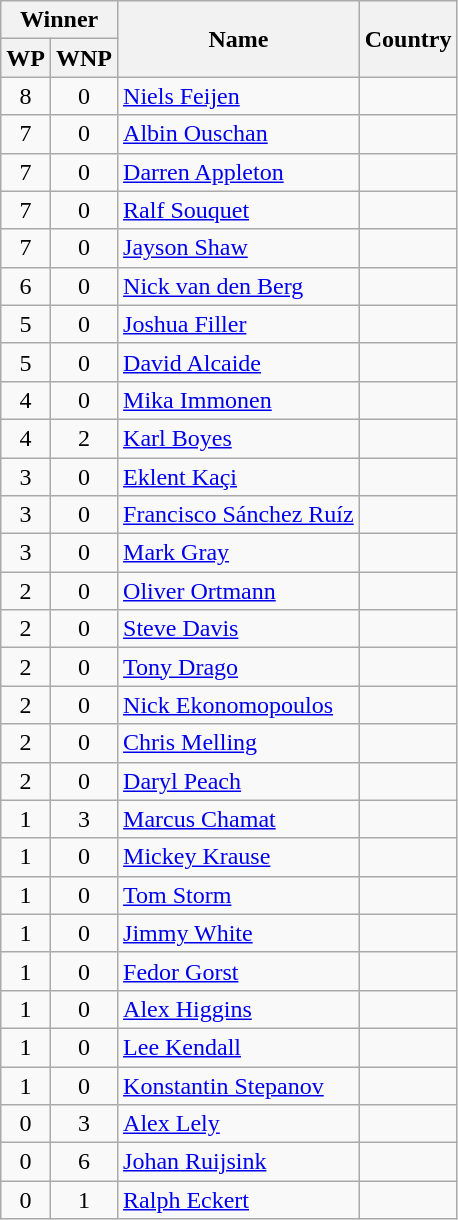<table class="wikitable">
<tr>
<th align = "center" colspan = "2">Winner</th>
<th align = "left" rowspan = "2">Name</th>
<th align = "left" rowspan = "2">Country</th>
</tr>
<tr>
<th width=25>WP</th>
<th width=25>WNP</th>
</tr>
<tr>
<td style="text-align:center;">8</td>
<td style="text-align:center;">0</td>
<td><a href='#'>Niels Feijen</a></td>
<td></td>
</tr>
<tr>
<td style="text-align:center;">7</td>
<td style="text-align:center;">0</td>
<td><a href='#'>Albin Ouschan</a></td>
<td></td>
</tr>
<tr>
<td style="text-align:center;">7</td>
<td style="text-align:center;">0</td>
<td><a href='#'>Darren Appleton</a></td>
<td></td>
</tr>
<tr>
<td style="text-align:center;">7</td>
<td style="text-align:center;">0</td>
<td><a href='#'>Ralf Souquet</a></td>
<td></td>
</tr>
<tr>
<td style="text-align:center;">7</td>
<td style="text-align:center;">0</td>
<td><a href='#'>Jayson Shaw</a></td>
<td></td>
</tr>
<tr>
<td style="text-align:center;">6</td>
<td style="text-align:center;">0</td>
<td><a href='#'>Nick van den Berg</a></td>
<td></td>
</tr>
<tr>
<td style="text-align:center;">5</td>
<td style="text-align:center;">0</td>
<td><a href='#'>Joshua Filler</a></td>
<td></td>
</tr>
<tr>
<td style="text-align:center;">5</td>
<td style="text-align:center;">0</td>
<td><a href='#'>David Alcaide</a></td>
<td></td>
</tr>
<tr>
<td style="text-align:center;">4</td>
<td style="text-align:center;">0</td>
<td><a href='#'>Mika Immonen</a></td>
<td></td>
</tr>
<tr>
<td style="text-align:center;">4</td>
<td style="text-align:center;">2</td>
<td><a href='#'>Karl Boyes</a></td>
<td></td>
</tr>
<tr>
<td style="text-align:center;">3</td>
<td style="text-align:center;">0</td>
<td><a href='#'>Eklent Kaçi</a></td>
<td></td>
</tr>
<tr>
<td style="text-align:center;">3</td>
<td style="text-align:center;">0</td>
<td><a href='#'>Francisco Sánchez Ruíz</a></td>
<td></td>
</tr>
<tr>
<td style="text-align:center;">3</td>
<td style="text-align:center;">0</td>
<td><a href='#'>Mark Gray</a></td>
<td></td>
</tr>
<tr>
<td style="text-align:center;">2</td>
<td style="text-align:center;">0</td>
<td><a href='#'>Oliver Ortmann</a></td>
<td></td>
</tr>
<tr>
<td style="text-align:center;">2</td>
<td style="text-align:center;">0</td>
<td><a href='#'>Steve Davis</a></td>
<td></td>
</tr>
<tr>
<td style="text-align:center;">2</td>
<td style="text-align:center;">0</td>
<td><a href='#'>Tony Drago</a></td>
<td></td>
</tr>
<tr>
<td style="text-align:center;">2</td>
<td style="text-align:center;">0</td>
<td><a href='#'>Nick Ekonomopoulos</a></td>
<td></td>
</tr>
<tr>
<td style="text-align:center;">2</td>
<td style="text-align:center;">0</td>
<td><a href='#'>Chris Melling</a></td>
<td></td>
</tr>
<tr>
<td style="text-align:center;">2</td>
<td style="text-align:center;">0</td>
<td><a href='#'>Daryl Peach</a></td>
<td></td>
</tr>
<tr>
<td style="text-align:center;">1</td>
<td style="text-align:center;">3</td>
<td><a href='#'>Marcus Chamat</a></td>
<td></td>
</tr>
<tr>
<td style="text-align:center;">1</td>
<td style="text-align:center;">0</td>
<td><a href='#'>Mickey Krause</a></td>
<td></td>
</tr>
<tr>
<td style="text-align:center;">1</td>
<td style="text-align:center;">0</td>
<td><a href='#'>Tom Storm</a></td>
<td></td>
</tr>
<tr>
<td style="text-align:center;">1</td>
<td style="text-align:center;">0</td>
<td><a href='#'>Jimmy White</a></td>
<td></td>
</tr>
<tr>
<td style="text-align:center;">1</td>
<td style="text-align:center;">0</td>
<td><a href='#'>Fedor Gorst</a></td>
<td></td>
</tr>
<tr>
<td style="text-align:center;">1</td>
<td style="text-align:center;">0</td>
<td><a href='#'>Alex Higgins</a></td>
<td></td>
</tr>
<tr>
<td style="text-align:center;">1</td>
<td style="text-align:center;">0</td>
<td><a href='#'>Lee Kendall</a></td>
<td></td>
</tr>
<tr>
<td style="text-align:center;">1</td>
<td style="text-align:center;">0</td>
<td><a href='#'>Konstantin Stepanov</a></td>
<td></td>
</tr>
<tr>
<td style="text-align:center;">0</td>
<td style="text-align:center;">3</td>
<td><a href='#'>Alex Lely</a></td>
<td></td>
</tr>
<tr>
<td style="text-align:center;">0</td>
<td style="text-align:center;">6</td>
<td><a href='#'>Johan Ruijsink</a></td>
<td></td>
</tr>
<tr>
<td style="text-align:center;">0</td>
<td style="text-align:center;">1</td>
<td><a href='#'>Ralph Eckert</a></td>
<td></td>
</tr>
</table>
